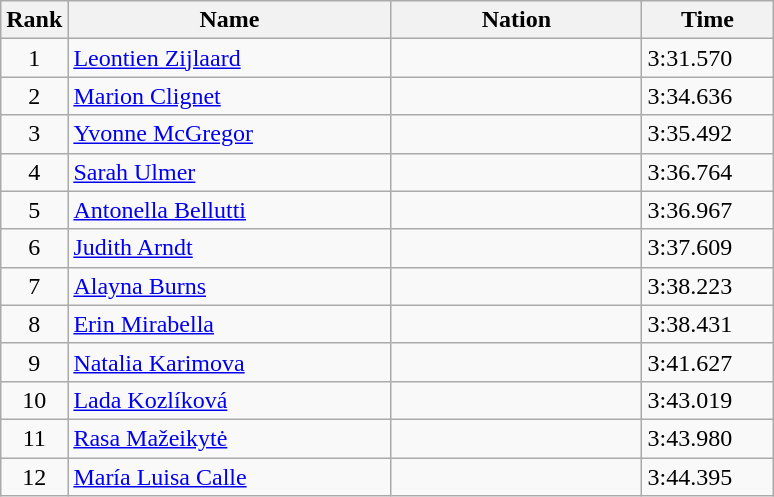<table class="wikitable sortable" style="text-align:center;">
<tr>
<th>Rank</th>
<th style="width:13em">Name</th>
<th style="width:10em">Nation</th>
<th style="width:5em">Time</th>
</tr>
<tr>
<td>1</td>
<td align=left><a href='#'>Leontien Zijlaard</a></td>
<td align=left></td>
<td align=left>3:31.570</td>
</tr>
<tr>
<td>2</td>
<td align=left><a href='#'>Marion Clignet</a></td>
<td align=left></td>
<td align=left>3:34.636</td>
</tr>
<tr>
<td>3</td>
<td align=left><a href='#'>Yvonne McGregor</a></td>
<td align=left></td>
<td align=left>3:35.492</td>
</tr>
<tr>
<td>4</td>
<td align=left><a href='#'>Sarah Ulmer</a></td>
<td align=left></td>
<td align=left>3:36.764</td>
</tr>
<tr>
<td>5</td>
<td align=left><a href='#'>Antonella Bellutti</a></td>
<td align=left></td>
<td align=left>3:36.967</td>
</tr>
<tr>
<td>6</td>
<td align=left><a href='#'>Judith Arndt</a></td>
<td align=left></td>
<td align=left>3:37.609</td>
</tr>
<tr>
<td>7</td>
<td align=left><a href='#'>Alayna Burns</a></td>
<td align=left></td>
<td align=left>3:38.223</td>
</tr>
<tr>
<td>8</td>
<td align=left><a href='#'>Erin Mirabella</a></td>
<td align=left></td>
<td align=left>3:38.431</td>
</tr>
<tr>
<td>9</td>
<td align=left><a href='#'>Natalia Karimova</a></td>
<td align=left></td>
<td align=left>3:41.627</td>
</tr>
<tr>
<td>10</td>
<td align=left><a href='#'>Lada Kozlíková</a></td>
<td align=left></td>
<td align=left>3:43.019</td>
</tr>
<tr>
<td>11</td>
<td align=left><a href='#'>Rasa Mažeikytė</a></td>
<td align=left></td>
<td align=left>3:43.980</td>
</tr>
<tr>
<td>12</td>
<td align=left><a href='#'>María Luisa Calle</a></td>
<td align=left></td>
<td align=left>3:44.395</td>
</tr>
</table>
